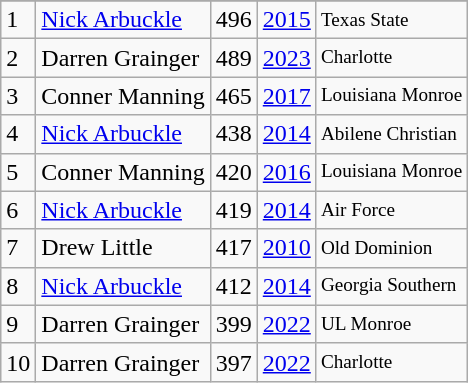<table class="wikitable">
<tr>
</tr>
<tr>
<td>1</td>
<td><a href='#'>Nick Arbuckle</a></td>
<td><abbr>496</abbr></td>
<td><a href='#'>2015</a></td>
<td style="font-size:80%;">Texas State</td>
</tr>
<tr>
<td>2</td>
<td>Darren Grainger</td>
<td><abbr>489</abbr></td>
<td><a href='#'>2023</a></td>
<td style="font-size:80%;">Charlotte</td>
</tr>
<tr>
<td>3</td>
<td>Conner Manning</td>
<td><abbr>465</abbr></td>
<td><a href='#'>2017</a></td>
<td style="font-size:80%;">Louisiana Monroe</td>
</tr>
<tr>
<td>4</td>
<td><a href='#'>Nick Arbuckle</a></td>
<td><abbr>438</abbr></td>
<td><a href='#'>2014</a></td>
<td style="font-size:80%;">Abilene Christian</td>
</tr>
<tr>
<td>5</td>
<td>Conner Manning</td>
<td><abbr>420</abbr></td>
<td><a href='#'>2016</a></td>
<td style="font-size:80%;">Louisiana Monroe</td>
</tr>
<tr>
<td>6</td>
<td><a href='#'>Nick Arbuckle</a></td>
<td><abbr>419</abbr></td>
<td><a href='#'>2014</a></td>
<td style="font-size:80%;">Air Force</td>
</tr>
<tr>
<td>7</td>
<td>Drew Little</td>
<td><abbr>417</abbr></td>
<td><a href='#'>2010</a></td>
<td style="font-size:80%;">Old Dominion</td>
</tr>
<tr>
<td>8</td>
<td><a href='#'>Nick Arbuckle</a></td>
<td><abbr>412</abbr></td>
<td><a href='#'>2014</a></td>
<td style="font-size:80%;">Georgia Southern</td>
</tr>
<tr>
<td>9</td>
<td>Darren Grainger</td>
<td><abbr>399</abbr></td>
<td><a href='#'>2022</a></td>
<td style="font-size:80%;">UL Monroe</td>
</tr>
<tr>
<td>10</td>
<td>Darren Grainger</td>
<td><abbr>397</abbr></td>
<td><a href='#'>2022</a></td>
<td style="font-size:80%;">Charlotte</td>
</tr>
</table>
